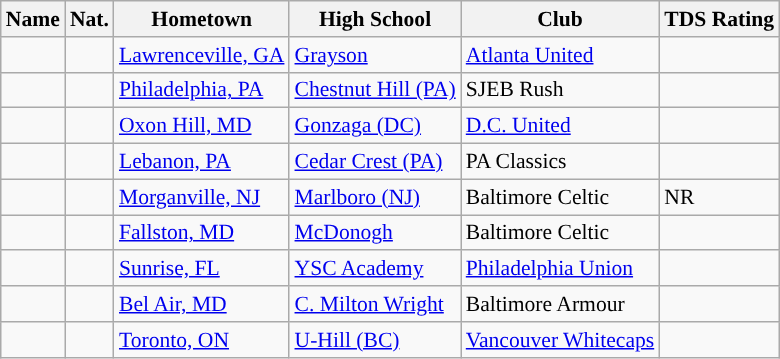<table class="wikitable" style="font-size:90%;" border="1">
<tr>
<th>Name</th>
<th>Nat.</th>
<th>Hometown</th>
<th>High School</th>
<th>Club</th>
<th>TDS Rating</th>
</tr>
<tr>
<td></td>
<td></td>
<td><a href='#'>Lawrenceville, GA</a></td>
<td><a href='#'>Grayson</a></td>
<td><a href='#'>Atlanta United</a></td>
<td></td>
</tr>
<tr>
<td></td>
<td></td>
<td><a href='#'>Philadelphia, PA</a></td>
<td><a href='#'>Chestnut Hill (PA)</a></td>
<td>SJEB Rush</td>
<td></td>
</tr>
<tr>
<td></td>
<td></td>
<td><a href='#'>Oxon Hill, MD</a></td>
<td><a href='#'>Gonzaga (DC)</a></td>
<td><a href='#'>D.C. United</a></td>
<td></td>
</tr>
<tr>
<td></td>
<td></td>
<td><a href='#'>Lebanon, PA</a></td>
<td><a href='#'>Cedar Crest (PA)</a></td>
<td>PA Classics</td>
<td></td>
</tr>
<tr>
<td></td>
<td></td>
<td><a href='#'>Morganville, NJ</a></td>
<td><a href='#'>Marlboro (NJ)</a></td>
<td>Baltimore Celtic</td>
<td>NR</td>
</tr>
<tr>
<td></td>
<td></td>
<td><a href='#'>Fallston, MD</a></td>
<td><a href='#'>McDonogh</a></td>
<td>Baltimore Celtic</td>
<td></td>
</tr>
<tr>
<td></td>
<td></td>
<td><a href='#'>Sunrise, FL</a></td>
<td><a href='#'>YSC Academy</a></td>
<td><a href='#'>Philadelphia Union</a></td>
<td></td>
</tr>
<tr>
<td></td>
<td></td>
<td><a href='#'>Bel Air, MD</a></td>
<td><a href='#'>C. Milton Wright</a></td>
<td>Baltimore Armour</td>
<td></td>
</tr>
<tr>
<td></td>
<td></td>
<td><a href='#'>Toronto, ON</a></td>
<td><a href='#'>U-Hill (BC)</a></td>
<td><a href='#'>Vancouver Whitecaps</a></td>
<td></td>
</tr>
</table>
